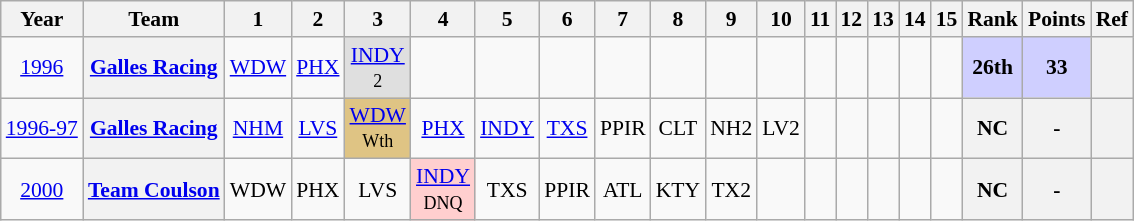<table class="wikitable" style="text-align:center; font-size:90%">
<tr>
<th>Year</th>
<th>Team</th>
<th>1</th>
<th>2</th>
<th>3</th>
<th>4</th>
<th>5</th>
<th>6</th>
<th>7</th>
<th>8</th>
<th>9</th>
<th>10</th>
<th>11</th>
<th>12</th>
<th>13</th>
<th>14</th>
<th>15</th>
<th>Rank</th>
<th>Points</th>
<th>Ref</th>
</tr>
<tr>
<td><a href='#'>1996</a></td>
<th><a href='#'>Galles Racing</a></th>
<td><a href='#'>WDW</a></td>
<td><a href='#'>PHX</a></td>
<td style="background:#DFDFDF;"><a href='#'>INDY</a><br><small>2</small></td>
<td></td>
<td></td>
<td></td>
<td></td>
<td></td>
<td></td>
<td></td>
<td></td>
<td></td>
<td></td>
<td></td>
<td></td>
<td style="background:#CFCFFF;"><strong>26th</strong></td>
<td style="background:#CFCFFF;"><strong>33</strong></td>
<th></th>
</tr>
<tr>
<td><a href='#'>1996-97</a></td>
<th><a href='#'>Galles Racing</a></th>
<td><a href='#'>NHM</a></td>
<td><a href='#'>LVS</a></td>
<td style="background:#DFC484;"><a href='#'>WDW</a><br><small>Wth</small></td>
<td><a href='#'>PHX</a></td>
<td><a href='#'>INDY</a></td>
<td><a href='#'>TXS</a></td>
<td>PPIR</td>
<td>CLT</td>
<td>NH2</td>
<td>LV2</td>
<td></td>
<td></td>
<td></td>
<td></td>
<td></td>
<th>NC</th>
<th>-</th>
<th></th>
</tr>
<tr>
<td><a href='#'>2000</a></td>
<th><a href='#'>Team Coulson</a></th>
<td>WDW<br><small></small></td>
<td>PHX<br><small></small></td>
<td>LVS<br><small></small></td>
<td style="background:#FFCFCF;"><a href='#'>INDY</a><br><small>DNQ<br></small></td>
<td>TXS<br><small></small></td>
<td>PPIR<br><small></small></td>
<td>ATL<br><small></small></td>
<td>KTY<br><small></small></td>
<td>TX2<br><small></small></td>
<td></td>
<td></td>
<td></td>
<td></td>
<td></td>
<td></td>
<th>NC</th>
<th>-</th>
<th></th>
</tr>
</table>
